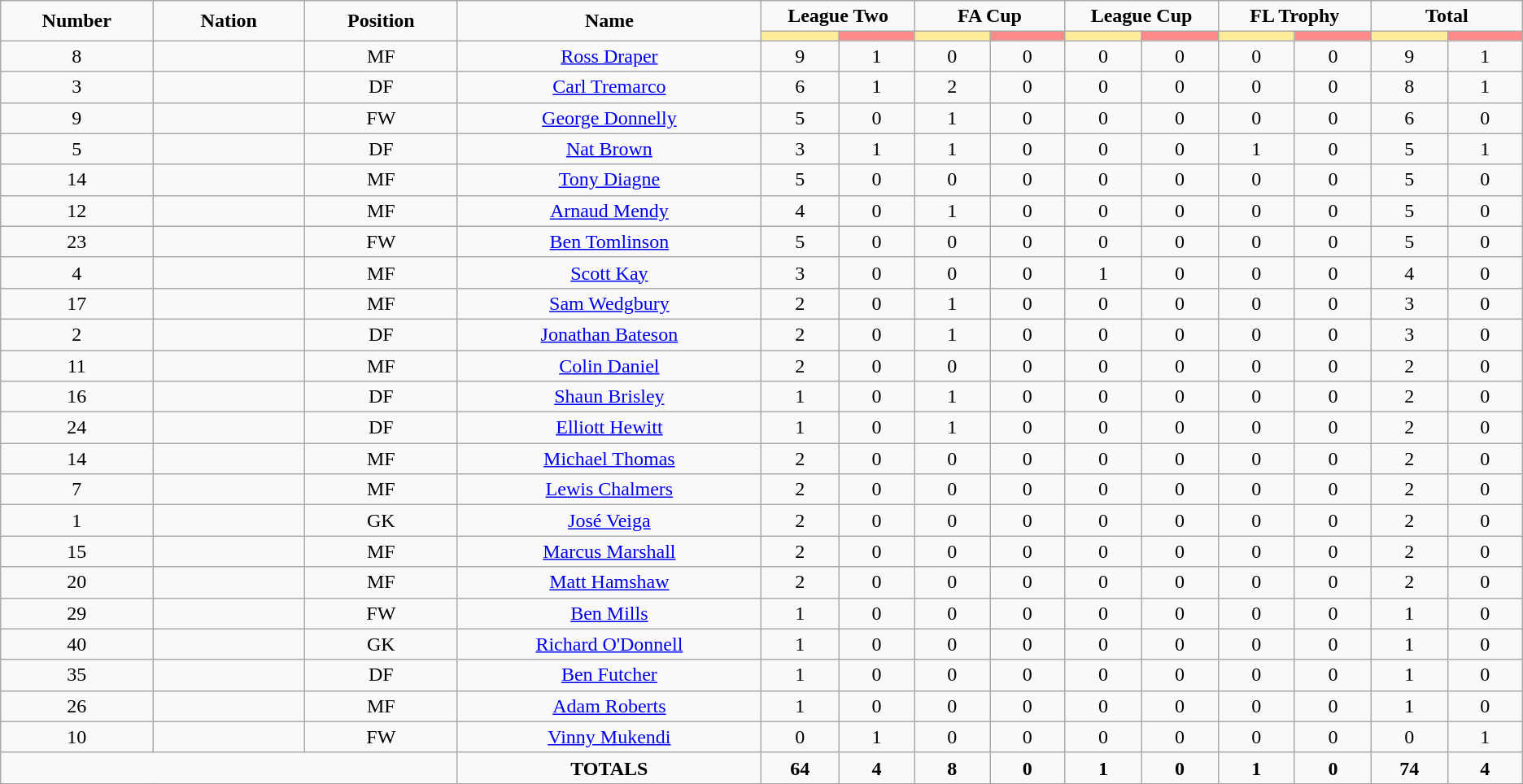<table class="wikitable" style="font-size: 100%; text-align: center;">
<tr>
<td rowspan="2" width="10%" align="center"><strong>Number</strong></td>
<td rowspan="2" width="10%" align="center"><strong>Nation</strong></td>
<td rowspan="2" width="10%" align="center"><strong>Position</strong></td>
<td rowspan="2" width="20%" align="center"><strong>Name</strong></td>
<td colspan="2" align="center"><strong>League Two</strong></td>
<td colspan="2" align="center"><strong>FA Cup</strong></td>
<td colspan="2" align="center"><strong>League Cup</strong></td>
<td colspan="2" align="center"><strong>FL Trophy</strong></td>
<td colspan="2" align="center"><strong>Total</strong></td>
</tr>
<tr>
<th width=60 style="background: #FFEE99"></th>
<th width=60 style="background: #FF8888"></th>
<th width=60 style="background: #FFEE99"></th>
<th width=60 style="background: #FF8888"></th>
<th width=60 style="background: #FFEE99"></th>
<th width=60 style="background: #FF8888"></th>
<th width=60 style="background: #FFEE99"></th>
<th width=60 style="background: #FF8888"></th>
<th width=60 style="background: #FFEE99"></th>
<th width=60 style="background: #FF8888"></th>
</tr>
<tr>
<td>8</td>
<td></td>
<td>MF</td>
<td><a href='#'>Ross Draper</a></td>
<td>9</td>
<td>1</td>
<td>0</td>
<td>0</td>
<td>0</td>
<td>0</td>
<td>0</td>
<td>0</td>
<td>9</td>
<td>1</td>
</tr>
<tr>
<td>3</td>
<td></td>
<td>DF</td>
<td><a href='#'>Carl Tremarco</a></td>
<td>6</td>
<td>1</td>
<td>2</td>
<td>0</td>
<td>0</td>
<td>0</td>
<td>0</td>
<td>0</td>
<td>8</td>
<td>1</td>
</tr>
<tr>
<td>9</td>
<td></td>
<td>FW</td>
<td><a href='#'>George Donnelly</a></td>
<td>5</td>
<td>0</td>
<td>1</td>
<td>0</td>
<td>0</td>
<td>0</td>
<td>0</td>
<td>0</td>
<td>6</td>
<td>0</td>
</tr>
<tr>
<td>5</td>
<td></td>
<td>DF</td>
<td><a href='#'>Nat Brown</a></td>
<td>3</td>
<td>1</td>
<td>1</td>
<td>0</td>
<td>0</td>
<td>0</td>
<td>1</td>
<td>0</td>
<td>5</td>
<td>1</td>
</tr>
<tr>
<td>14</td>
<td></td>
<td>MF</td>
<td><a href='#'>Tony Diagne</a></td>
<td>5</td>
<td>0</td>
<td>0</td>
<td>0</td>
<td>0</td>
<td>0</td>
<td>0</td>
<td>0</td>
<td>5</td>
<td>0</td>
</tr>
<tr>
<td>12</td>
<td></td>
<td>MF</td>
<td><a href='#'>Arnaud Mendy</a></td>
<td>4</td>
<td>0</td>
<td>1</td>
<td>0</td>
<td>0</td>
<td>0</td>
<td>0</td>
<td>0</td>
<td>5</td>
<td>0</td>
</tr>
<tr>
<td>23</td>
<td></td>
<td>FW</td>
<td><a href='#'>Ben Tomlinson</a></td>
<td>5</td>
<td>0</td>
<td>0</td>
<td>0</td>
<td>0</td>
<td>0</td>
<td>0</td>
<td>0</td>
<td>5</td>
<td>0</td>
</tr>
<tr>
<td>4</td>
<td></td>
<td>MF</td>
<td><a href='#'>Scott Kay</a></td>
<td>3</td>
<td>0</td>
<td>0</td>
<td>0</td>
<td>1</td>
<td>0</td>
<td>0</td>
<td>0</td>
<td>4</td>
<td>0</td>
</tr>
<tr>
<td>17</td>
<td></td>
<td>MF</td>
<td><a href='#'>Sam Wedgbury</a></td>
<td>2</td>
<td>0</td>
<td>1</td>
<td>0</td>
<td>0</td>
<td>0</td>
<td>0</td>
<td>0</td>
<td>3</td>
<td>0</td>
</tr>
<tr>
<td>2</td>
<td></td>
<td>DF</td>
<td><a href='#'>Jonathan Bateson</a></td>
<td>2</td>
<td>0</td>
<td>1</td>
<td>0</td>
<td>0</td>
<td>0</td>
<td>0</td>
<td>0</td>
<td>3</td>
<td>0</td>
</tr>
<tr>
<td>11</td>
<td></td>
<td>MF</td>
<td><a href='#'>Colin Daniel</a></td>
<td>2</td>
<td>0</td>
<td>0</td>
<td>0</td>
<td>0</td>
<td>0</td>
<td>0</td>
<td>0</td>
<td>2</td>
<td>0</td>
</tr>
<tr>
<td>16</td>
<td></td>
<td>DF</td>
<td><a href='#'>Shaun Brisley</a></td>
<td>1</td>
<td>0</td>
<td>1</td>
<td>0</td>
<td>0</td>
<td>0</td>
<td>0</td>
<td>0</td>
<td>2</td>
<td>0</td>
</tr>
<tr>
<td>24</td>
<td></td>
<td>DF</td>
<td><a href='#'>Elliott Hewitt</a></td>
<td>1</td>
<td>0</td>
<td>1</td>
<td>0</td>
<td>0</td>
<td>0</td>
<td>0</td>
<td>0</td>
<td>2</td>
<td>0</td>
</tr>
<tr>
<td>14</td>
<td></td>
<td>MF</td>
<td><a href='#'>Michael Thomas</a></td>
<td>2</td>
<td>0</td>
<td>0</td>
<td>0</td>
<td>0</td>
<td>0</td>
<td>0</td>
<td>0</td>
<td>2</td>
<td>0</td>
</tr>
<tr>
<td>7</td>
<td></td>
<td>MF</td>
<td><a href='#'>Lewis Chalmers</a></td>
<td>2</td>
<td>0</td>
<td>0</td>
<td>0</td>
<td>0</td>
<td>0</td>
<td>0</td>
<td>0</td>
<td>2</td>
<td>0</td>
</tr>
<tr>
<td>1</td>
<td></td>
<td>GK</td>
<td><a href='#'>José Veiga</a></td>
<td>2</td>
<td>0</td>
<td>0</td>
<td>0</td>
<td>0</td>
<td>0</td>
<td>0</td>
<td>0</td>
<td>2</td>
<td>0</td>
</tr>
<tr>
<td>15</td>
<td></td>
<td>MF</td>
<td><a href='#'>Marcus Marshall</a></td>
<td>2</td>
<td>0</td>
<td>0</td>
<td>0</td>
<td>0</td>
<td>0</td>
<td>0</td>
<td>0</td>
<td>2</td>
<td>0</td>
</tr>
<tr>
<td>20</td>
<td></td>
<td>MF</td>
<td><a href='#'>Matt Hamshaw</a></td>
<td>2</td>
<td>0</td>
<td>0</td>
<td>0</td>
<td>0</td>
<td>0</td>
<td>0</td>
<td>0</td>
<td>2</td>
<td>0</td>
</tr>
<tr>
<td>29</td>
<td></td>
<td>FW</td>
<td><a href='#'>Ben Mills</a></td>
<td>1</td>
<td>0</td>
<td>0</td>
<td>0</td>
<td>0</td>
<td>0</td>
<td>0</td>
<td>0</td>
<td>1</td>
<td>0</td>
</tr>
<tr>
<td>40</td>
<td></td>
<td>GK</td>
<td><a href='#'>Richard O'Donnell</a></td>
<td>1</td>
<td>0</td>
<td>0</td>
<td>0</td>
<td>0</td>
<td>0</td>
<td>0</td>
<td>0</td>
<td>1</td>
<td>0</td>
</tr>
<tr>
<td>35</td>
<td></td>
<td>DF</td>
<td><a href='#'>Ben Futcher</a></td>
<td>1</td>
<td>0</td>
<td>0</td>
<td>0</td>
<td>0</td>
<td>0</td>
<td>0</td>
<td>0</td>
<td>1</td>
<td>0</td>
</tr>
<tr>
<td>26</td>
<td></td>
<td>MF</td>
<td><a href='#'>Adam Roberts</a></td>
<td>1</td>
<td>0</td>
<td>0</td>
<td>0</td>
<td>0</td>
<td>0</td>
<td>0</td>
<td>0</td>
<td>1</td>
<td>0</td>
</tr>
<tr>
<td>10</td>
<td></td>
<td>FW</td>
<td><a href='#'>Vinny Mukendi</a></td>
<td>0</td>
<td>1</td>
<td>0</td>
<td>0</td>
<td>0</td>
<td>0</td>
<td>0</td>
<td>0</td>
<td>0</td>
<td>1</td>
</tr>
<tr>
<td colspan="3"></td>
<td><strong>TOTALS</strong></td>
<td><strong>64</strong></td>
<td><strong>4</strong></td>
<td><strong>8</strong></td>
<td><strong>0</strong></td>
<td><strong>1</strong></td>
<td><strong>0</strong></td>
<td><strong>1</strong></td>
<td><strong>0</strong></td>
<td><strong>74</strong></td>
<td><strong>4</strong></td>
</tr>
</table>
